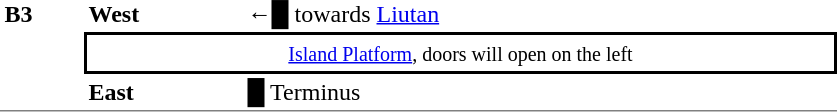<table table border=0 cellspacing=0 cellpadding=3>
<tr>
<td style="border-top:solid 0px gray;border-bottom:solid 1px gray;" width=50 rowspan=3 valign=top><strong>B3</strong></td>
<td style="border-top:solid 0px gray;" width=100><strong>West</strong></td>
<td style="border-top:solid 0px gray;" width=390>←<span>█</span> towards <a href='#'>Liutan</a></td>
</tr>
<tr>
<td style="border-top:solid 2px black;border-right:solid 2px black;border-left:solid 2px black;border-bottom:solid 2px black;text-align:center;" colspan=2><small><a href='#'>Island Platform</a>, doors will open on the left</small></td>
</tr>
<tr>
<td style="border-bottom:solid 1px gray;"><strong>East</strong></td>
<td style="border-bottom:solid 1px gray;"><span>█</span> Terminus</td>
</tr>
</table>
